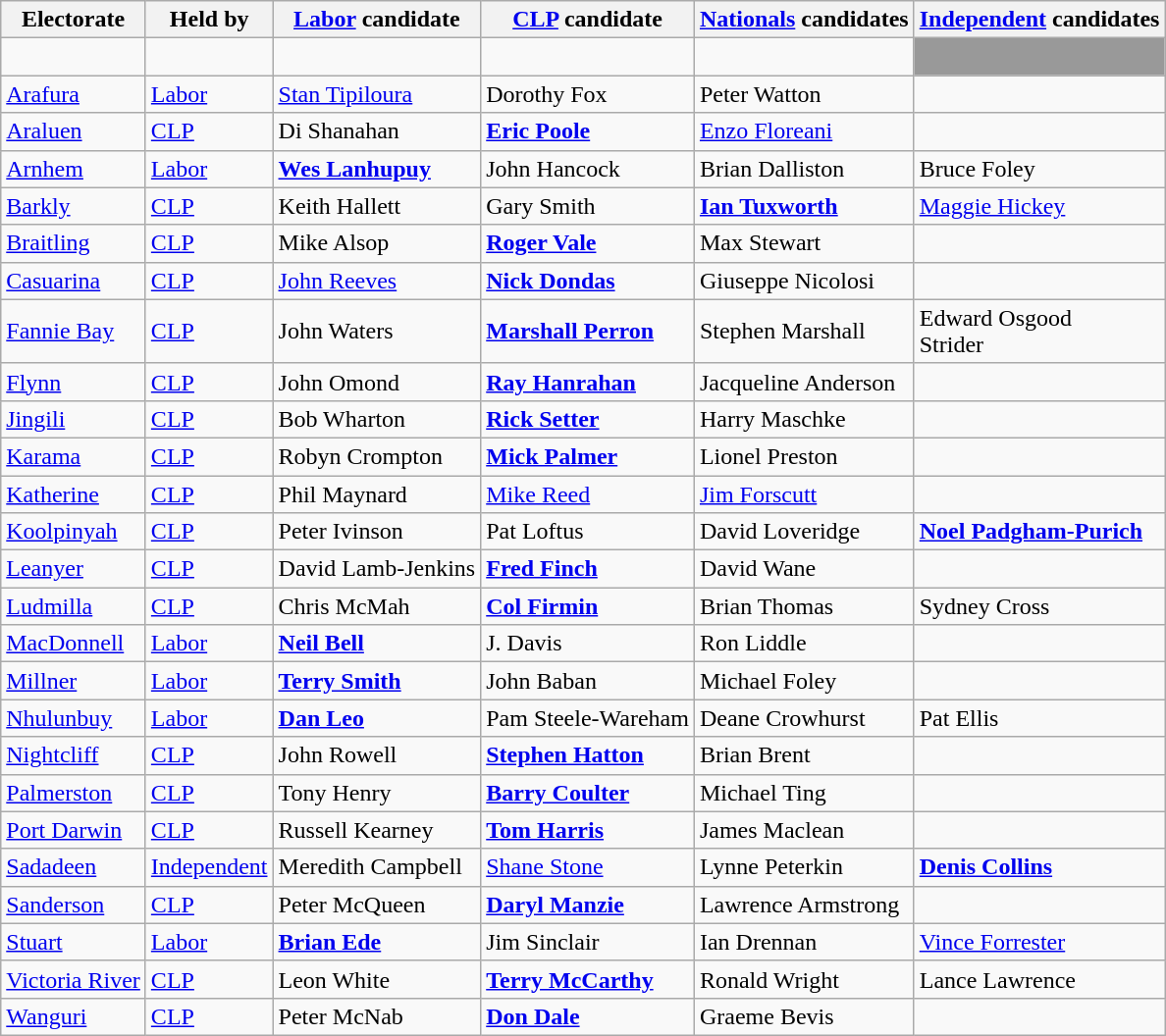<table class="wikitable">
<tr>
<th>Electorate</th>
<th>Held by</th>
<th><a href='#'>Labor</a> candidate</th>
<th><a href='#'>CLP</a> candidate</th>
<th><a href='#'>Nationals</a> candidates</th>
<th><a href='#'>Independent</a> candidates</th>
</tr>
<tr>
<td></td>
<td></td>
<td></td>
<td></td>
<td></td>
<td style="background:#999;"> </td>
</tr>
<tr>
<td><a href='#'>Arafura</a></td>
<td><a href='#'>Labor</a></td>
<td><a href='#'>Stan Tipiloura</a></td>
<td>Dorothy Fox</td>
<td>Peter Watton</td>
<td></td>
</tr>
<tr>
<td><a href='#'>Araluen</a></td>
<td><a href='#'>CLP</a></td>
<td>Di Shanahan</td>
<td><strong><a href='#'>Eric Poole</a></strong></td>
<td><a href='#'>Enzo Floreani</a></td>
<td></td>
</tr>
<tr>
<td><a href='#'>Arnhem</a></td>
<td><a href='#'>Labor</a></td>
<td><strong><a href='#'>Wes Lanhupuy</a></strong></td>
<td>John Hancock</td>
<td>Brian Dalliston</td>
<td>Bruce Foley</td>
</tr>
<tr>
<td><a href='#'>Barkly</a></td>
<td><a href='#'>CLP</a></td>
<td>Keith Hallett</td>
<td>Gary Smith</td>
<td><strong><a href='#'>Ian Tuxworth</a></strong></td>
<td><a href='#'>Maggie Hickey</a></td>
</tr>
<tr>
<td><a href='#'>Braitling</a></td>
<td><a href='#'>CLP</a></td>
<td>Mike Alsop</td>
<td><strong><a href='#'>Roger Vale</a></strong></td>
<td>Max Stewart</td>
<td></td>
</tr>
<tr>
<td><a href='#'>Casuarina</a></td>
<td><a href='#'>CLP</a></td>
<td><a href='#'>John Reeves</a></td>
<td><strong><a href='#'>Nick Dondas</a></strong></td>
<td>Giuseppe Nicolosi</td>
<td></td>
</tr>
<tr>
<td><a href='#'>Fannie Bay</a></td>
<td><a href='#'>CLP</a></td>
<td>John Waters</td>
<td><strong><a href='#'>Marshall Perron</a></strong></td>
<td>Stephen Marshall</td>
<td>Edward Osgood <br> Strider</td>
</tr>
<tr>
<td><a href='#'>Flynn</a></td>
<td><a href='#'>CLP</a></td>
<td>John Omond</td>
<td><strong><a href='#'>Ray Hanrahan</a></strong></td>
<td>Jacqueline Anderson</td>
<td></td>
</tr>
<tr>
<td><a href='#'>Jingili</a></td>
<td><a href='#'>CLP</a></td>
<td>Bob Wharton</td>
<td><strong><a href='#'>Rick Setter</a></strong></td>
<td>Harry Maschke</td>
<td></td>
</tr>
<tr>
<td><a href='#'>Karama</a></td>
<td><a href='#'>CLP</a></td>
<td>Robyn Crompton</td>
<td><strong><a href='#'>Mick Palmer</a></strong></td>
<td>Lionel Preston</td>
<td></td>
</tr>
<tr>
<td><a href='#'>Katherine</a></td>
<td><a href='#'>CLP</a></td>
<td>Phil Maynard</td>
<td><a href='#'>Mike Reed</a></td>
<td><a href='#'>Jim Forscutt</a></td>
<td></td>
</tr>
<tr>
<td><a href='#'>Koolpinyah</a></td>
<td><a href='#'>CLP</a></td>
<td>Peter Ivinson</td>
<td>Pat Loftus</td>
<td>David Loveridge</td>
<td><strong><a href='#'>Noel Padgham-Purich</a></strong></td>
</tr>
<tr>
<td><a href='#'>Leanyer</a></td>
<td><a href='#'>CLP</a></td>
<td>David Lamb-Jenkins</td>
<td><strong><a href='#'>Fred Finch</a></strong></td>
<td>David Wane</td>
<td></td>
</tr>
<tr>
<td><a href='#'>Ludmilla</a></td>
<td><a href='#'>CLP</a></td>
<td>Chris McMah</td>
<td><strong><a href='#'>Col Firmin</a></strong></td>
<td>Brian Thomas</td>
<td>Sydney Cross</td>
</tr>
<tr>
<td><a href='#'>MacDonnell</a></td>
<td><a href='#'>Labor</a></td>
<td><strong><a href='#'>Neil Bell</a></strong></td>
<td>J. Davis</td>
<td>Ron Liddle</td>
<td></td>
</tr>
<tr>
<td><a href='#'>Millner</a></td>
<td><a href='#'>Labor</a></td>
<td><strong><a href='#'>Terry Smith</a></strong></td>
<td>John Baban</td>
<td>Michael Foley</td>
<td></td>
</tr>
<tr>
<td><a href='#'>Nhulunbuy</a></td>
<td><a href='#'>Labor</a></td>
<td><strong><a href='#'>Dan Leo</a></strong></td>
<td>Pam Steele-Wareham</td>
<td>Deane Crowhurst</td>
<td>Pat Ellis</td>
</tr>
<tr>
<td><a href='#'>Nightcliff</a></td>
<td><a href='#'>CLP</a></td>
<td>John Rowell</td>
<td><strong><a href='#'>Stephen Hatton</a></strong></td>
<td>Brian Brent</td>
<td></td>
</tr>
<tr>
<td><a href='#'>Palmerston</a></td>
<td><a href='#'>CLP</a></td>
<td>Tony Henry</td>
<td><strong><a href='#'>Barry Coulter</a></strong></td>
<td>Michael Ting</td>
<td></td>
</tr>
<tr>
<td><a href='#'>Port Darwin</a></td>
<td><a href='#'>CLP</a></td>
<td>Russell Kearney</td>
<td><strong><a href='#'>Tom Harris</a></strong></td>
<td>James Maclean</td>
<td></td>
</tr>
<tr>
<td><a href='#'>Sadadeen</a></td>
<td><a href='#'>Independent</a></td>
<td>Meredith Campbell</td>
<td><a href='#'>Shane Stone</a></td>
<td>Lynne Peterkin</td>
<td><strong><a href='#'>Denis Collins</a></strong></td>
</tr>
<tr>
<td><a href='#'>Sanderson</a></td>
<td><a href='#'>CLP</a></td>
<td>Peter McQueen</td>
<td><strong><a href='#'>Daryl Manzie</a></strong></td>
<td>Lawrence Armstrong</td>
<td></td>
</tr>
<tr>
<td><a href='#'>Stuart</a></td>
<td><a href='#'>Labor</a></td>
<td><strong><a href='#'>Brian Ede</a></strong></td>
<td>Jim Sinclair</td>
<td>Ian Drennan</td>
<td><a href='#'>Vince Forrester</a></td>
</tr>
<tr>
<td><a href='#'>Victoria River</a></td>
<td><a href='#'>CLP</a></td>
<td>Leon White</td>
<td><strong><a href='#'>Terry McCarthy</a></strong></td>
<td>Ronald Wright</td>
<td>Lance Lawrence</td>
</tr>
<tr>
<td><a href='#'>Wanguri</a></td>
<td><a href='#'>CLP</a></td>
<td>Peter McNab</td>
<td><strong><a href='#'>Don Dale</a></strong></td>
<td>Graeme Bevis</td>
<td></td>
</tr>
</table>
